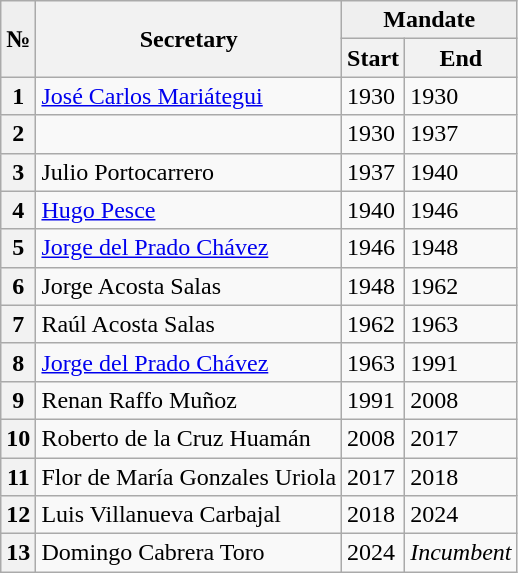<table class="wikitable">
<tr>
<th style="background:#efefef;" rowspan="2">№</th>
<th rowspan="2">Secretary</th>
<th style="background:#efefef;" colspan="2">Mandate</th>
</tr>
<tr>
<th>Start</th>
<th>End</th>
</tr>
<tr>
<th>1</th>
<td><a href='#'>José Carlos Mariátegui</a></td>
<td>1930</td>
<td>1930</td>
</tr>
<tr>
<th>2</th>
<td></td>
<td>1930</td>
<td>1937</td>
</tr>
<tr>
<th>3</th>
<td>Julio Portocarrero</td>
<td>1937</td>
<td>1940</td>
</tr>
<tr>
<th>4</th>
<td><a href='#'>Hugo Pesce</a></td>
<td>1940</td>
<td>1946</td>
</tr>
<tr>
<th>5</th>
<td><a href='#'>Jorge del Prado Chávez</a></td>
<td>1946</td>
<td>1948</td>
</tr>
<tr>
<th>6</th>
<td>Jorge Acosta Salas</td>
<td>1948</td>
<td>1962</td>
</tr>
<tr>
<th>7</th>
<td>Raúl Acosta Salas</td>
<td>1962</td>
<td>1963</td>
</tr>
<tr>
<th>8</th>
<td><a href='#'>Jorge del Prado Chávez</a></td>
<td>1963</td>
<td>1991</td>
</tr>
<tr>
<th>9</th>
<td>Renan Raffo Muñoz</td>
<td>1991</td>
<td>2008</td>
</tr>
<tr>
<th>10</th>
<td>Roberto de la Cruz Huamán</td>
<td>2008</td>
<td>2017</td>
</tr>
<tr>
<th>11</th>
<td>Flor de María Gonzales Uriola</td>
<td>2017</td>
<td>2018</td>
</tr>
<tr>
<th>12</th>
<td>Luis Villanueva Carbajal</td>
<td>2018</td>
<td>2024</td>
</tr>
<tr>
<th>13</th>
<td>Domingo Cabrera Toro</td>
<td>2024</td>
<td><em>Incumbent</em></td>
</tr>
</table>
